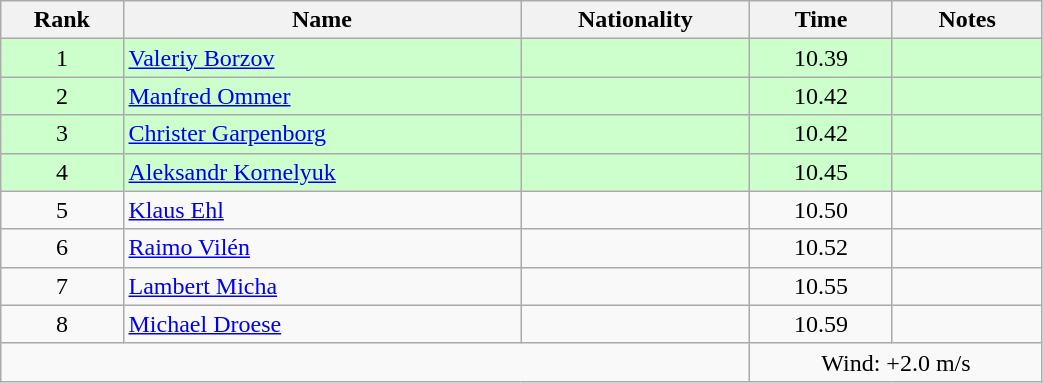<table class="wikitable sortable" style="text-align:center;width: 55%">
<tr>
<th>Rank</th>
<th>Name</th>
<th>Nationality</th>
<th>Time</th>
<th>Notes</th>
</tr>
<tr bgcolor=ccffcc>
<td>1</td>
<td align=left><a href='#'>Valeriy Borzov</a></td>
<td align=left></td>
<td>10.39</td>
<td></td>
</tr>
<tr bgcolor=ccffcc>
<td>2</td>
<td align=left><a href='#'>Manfred Ommer</a></td>
<td align=left></td>
<td>10.42</td>
<td></td>
</tr>
<tr bgcolor=ccffcc>
<td>3</td>
<td align=left><a href='#'>Christer Garpenborg</a></td>
<td align=left></td>
<td>10.42</td>
<td></td>
</tr>
<tr bgcolor=ccffcc>
<td>4</td>
<td align=left><a href='#'>Aleksandr Kornelyuk</a></td>
<td align=left></td>
<td>10.45</td>
<td></td>
</tr>
<tr>
<td>5</td>
<td align=left><a href='#'>Klaus Ehl</a></td>
<td align=left></td>
<td>10.50</td>
<td></td>
</tr>
<tr>
<td>6</td>
<td align=left><a href='#'>Raimo Vilén</a></td>
<td align=left></td>
<td>10.52</td>
<td></td>
</tr>
<tr>
<td>7</td>
<td align=left><a href='#'>Lambert Micha</a></td>
<td align=left></td>
<td>10.55</td>
<td></td>
</tr>
<tr>
<td>8</td>
<td align=left><a href='#'>Michael Droese</a></td>
<td align=left></td>
<td>10.59</td>
<td></td>
</tr>
<tr>
<td colspan="3"></td>
<td colspan="2">Wind: +2.0 m/s</td>
</tr>
</table>
